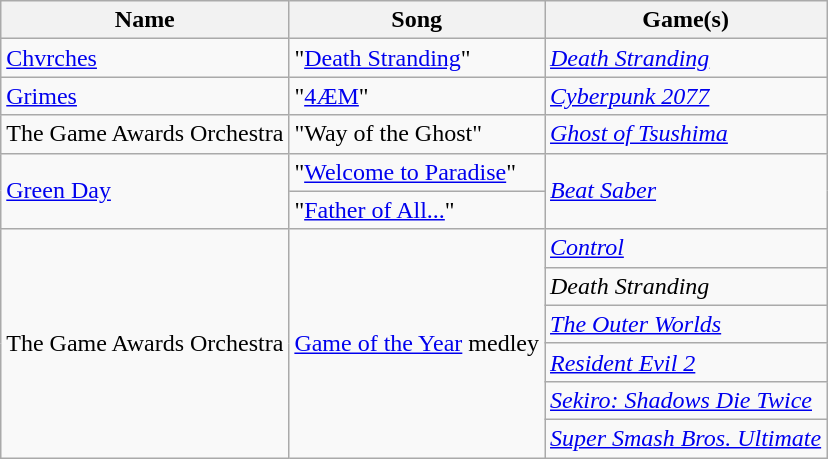<table class="wikitable sortable">
<tr>
<th>Name</th>
<th>Song</th>
<th>Game(s)</th>
</tr>
<tr>
<td><a href='#'>Chvrches</a></td>
<td>"<a href='#'>Death Stranding</a>"</td>
<td><em><a href='#'>Death Stranding</a></em></td>
</tr>
<tr>
<td><a href='#'>Grimes</a></td>
<td>"<a href='#'>4ÆM</a>"</td>
<td><em><a href='#'>Cyberpunk 2077</a></em></td>
</tr>
<tr>
<td>The Game Awards Orchestra</td>
<td>"Way of the Ghost"</td>
<td><em><a href='#'>Ghost of Tsushima</a></em></td>
</tr>
<tr>
<td rowspan="2"><a href='#'>Green Day</a></td>
<td>"<a href='#'>Welcome to Paradise</a>"</td>
<td rowspan="2"><em><a href='#'>Beat Saber</a></em></td>
</tr>
<tr>
<td>"<a href='#'>Father of All...</a>"</td>
</tr>
<tr>
<td rowspan="6">The Game Awards Orchestra</td>
<td rowspan="6"><a href='#'>Game of the Year</a> medley</td>
<td><em><a href='#'>Control</a></em></td>
</tr>
<tr>
<td><em>Death Stranding</em></td>
</tr>
<tr>
<td><em><a href='#'>The Outer Worlds</a></em></td>
</tr>
<tr>
<td><em><a href='#'>Resident Evil 2</a></em></td>
</tr>
<tr>
<td><em><a href='#'>Sekiro: Shadows Die Twice</a></em></td>
</tr>
<tr>
<td><em><a href='#'>Super Smash Bros. Ultimate</a></em></td>
</tr>
</table>
